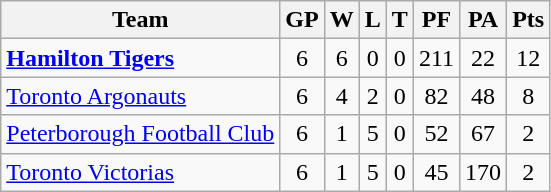<table class="wikitable">
<tr>
<th>Team</th>
<th>GP</th>
<th>W</th>
<th>L</th>
<th>T</th>
<th>PF</th>
<th>PA</th>
<th>Pts</th>
</tr>
<tr align="center">
<td align="left"><strong><a href='#'>Hamilton Tigers</a></strong></td>
<td>6</td>
<td>6</td>
<td>0</td>
<td>0</td>
<td>211</td>
<td>22</td>
<td>12</td>
</tr>
<tr align="center">
<td align="left"><a href='#'>Toronto Argonauts</a></td>
<td>6</td>
<td>4</td>
<td>2</td>
<td>0</td>
<td>82</td>
<td>48</td>
<td>8</td>
</tr>
<tr align="center">
<td align="left"><a href='#'>Peterborough Football Club</a></td>
<td>6</td>
<td>1</td>
<td>5</td>
<td>0</td>
<td>52</td>
<td>67</td>
<td>2</td>
</tr>
<tr align="center">
<td align="left"><a href='#'>Toronto Victorias</a></td>
<td>6</td>
<td>1</td>
<td>5</td>
<td>0</td>
<td>45</td>
<td>170</td>
<td>2</td>
</tr>
</table>
